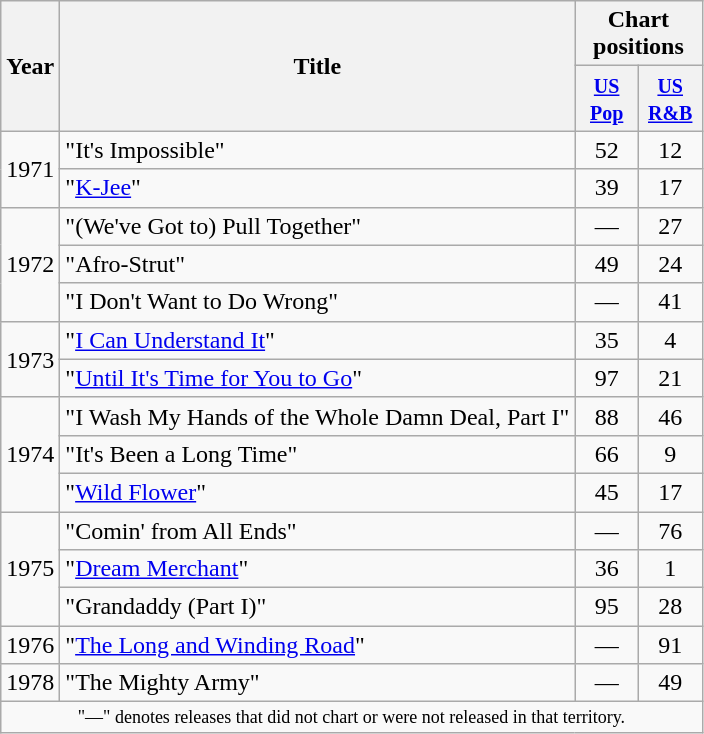<table class=wikitable>
<tr>
<th rowspan=2>Year</th>
<th rowspan=2>Title</th>
<th colspan=2>Chart positions</th>
</tr>
<tr>
<th width="35"><small><a href='#'>US Pop</a><br></small></th>
<th width="35"><small><a href='#'>US R&B</a><br></small></th>
</tr>
<tr>
<td rowspan=2>1971</td>
<td>"It's Impossible"</td>
<td align=center>52</td>
<td align=center>12</td>
</tr>
<tr>
<td>"<a href='#'>K-Jee</a>"</td>
<td align=center>39</td>
<td align=center>17</td>
</tr>
<tr>
<td rowspan=3>1972</td>
<td>"(We've Got to) Pull Together"</td>
<td align=center>—</td>
<td align=center>27</td>
</tr>
<tr>
<td>"Afro-Strut"</td>
<td align=center>49</td>
<td align=center>24</td>
</tr>
<tr>
<td>"I Don't Want to Do Wrong"</td>
<td align=center>—</td>
<td align=center>41</td>
</tr>
<tr>
<td rowspan=2>1973</td>
<td>"<a href='#'>I Can Understand It</a>"</td>
<td align=center>35</td>
<td align=center>4</td>
</tr>
<tr>
<td>"<a href='#'>Until It's Time for You to Go</a>"</td>
<td align=center>97</td>
<td align=center>21</td>
</tr>
<tr>
<td rowspan=3>1974</td>
<td>"I Wash My Hands of the Whole Damn Deal, Part I"</td>
<td align=center>88</td>
<td align=center>46</td>
</tr>
<tr>
<td>"It's Been a Long Time"</td>
<td align=center>66</td>
<td align=center>9</td>
</tr>
<tr>
<td>"<a href='#'>Wild Flower</a>"</td>
<td align=center>45</td>
<td align=center>17</td>
</tr>
<tr>
<td rowspan=3>1975</td>
<td>"Comin' from All Ends"</td>
<td align=center>—</td>
<td align=center>76</td>
</tr>
<tr>
<td>"<a href='#'>Dream Merchant</a>"</td>
<td align=center>36</td>
<td align=center>1</td>
</tr>
<tr>
<td>"Grandaddy (Part I)"</td>
<td align=center>95</td>
<td align=center>28</td>
</tr>
<tr>
<td>1976</td>
<td>"<a href='#'>The Long and Winding Road</a>"</td>
<td align=center>—</td>
<td align=center>91</td>
</tr>
<tr>
<td>1978</td>
<td>"The Mighty Army"</td>
<td align=center>—</td>
<td align=center>49</td>
</tr>
<tr>
<td colspan="6" style="text-align:center; font-size:9pt;">"—" denotes releases that did not chart or were not released in that territory.</td>
</tr>
</table>
